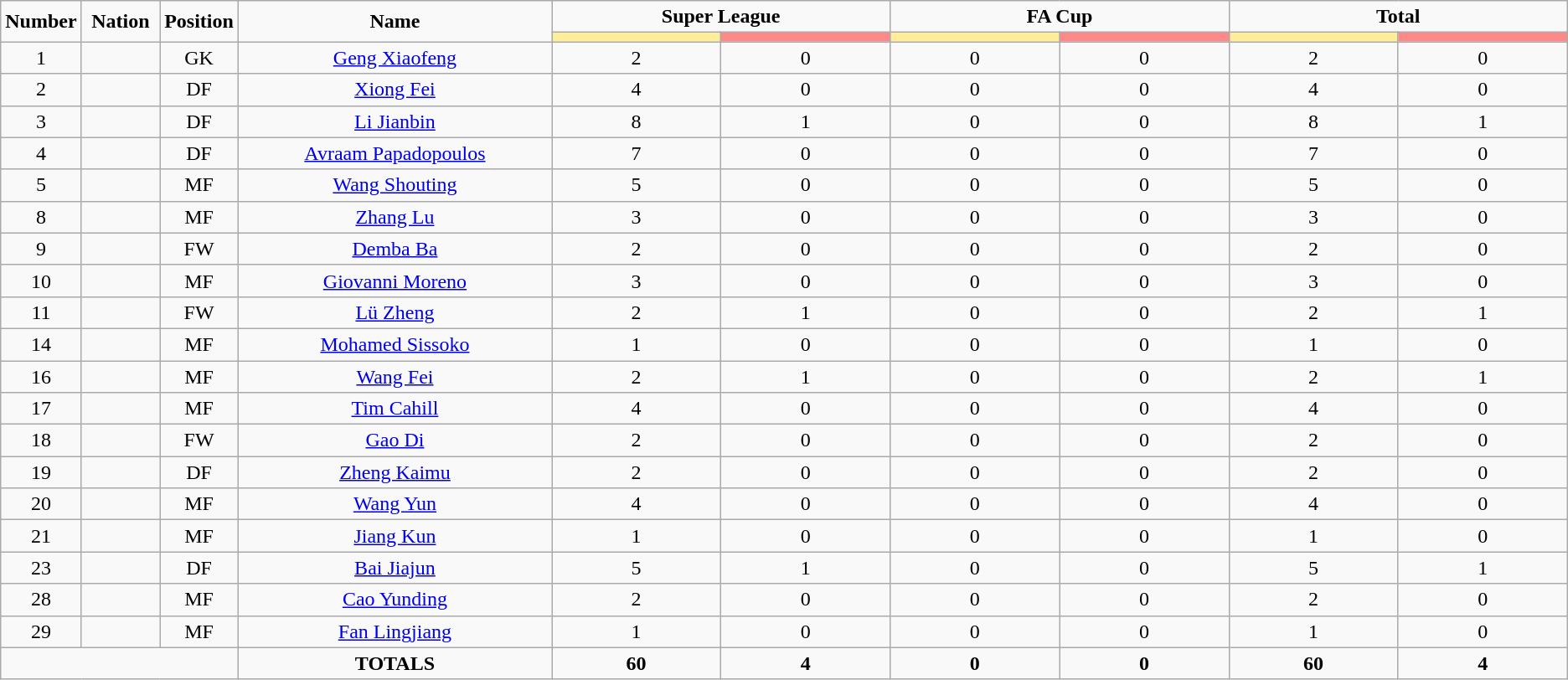<table class="wikitable" style="text-align:center;">
<tr>
<td rowspan=2  style="width:5%; text-align:center;"><strong>Number</strong></td>
<td rowspan=2  style="width:5%; text-align:center;"><strong>Nation</strong></td>
<td rowspan=2  style="width:5%; text-align:center;"><strong>Position</strong></td>
<td rowspan=2  style="width:20%; text-align:center;"><strong>Name</strong></td>
<td colspan=2 style="text-align:center;"><strong>Super League</strong></td>
<td colspan=2 style="text-align:center;"><strong>FA Cup</strong></td>
<td colspan=2 style="text-align:center;"><strong>Total</strong></td>
</tr>
<tr>
<th style="width:60px; background:#fe9;"></th>
<th style="width:60px; background:#ff8888;"></th>
<th style="width:60px; background:#fe9;"></th>
<th style="width:60px; background:#ff8888;"></th>
<th style="width:60px; background:#fe9;"></th>
<th style="width:60px; background:#ff8888;"></th>
</tr>
<tr>
<td>1</td>
<td></td>
<td>GK</td>
<td><a href='#'>Geng Xiaofeng</a></td>
<td>2</td>
<td>0</td>
<td>0</td>
<td>0</td>
<td>2</td>
<td>0</td>
</tr>
<tr>
<td>2</td>
<td></td>
<td>DF</td>
<td><a href='#'>Xiong Fei</a></td>
<td>4</td>
<td>0</td>
<td>0</td>
<td>0</td>
<td>4</td>
<td>0</td>
</tr>
<tr>
<td>3</td>
<td></td>
<td>DF</td>
<td><a href='#'>Li Jianbin</a></td>
<td>8</td>
<td>1</td>
<td>0</td>
<td>0</td>
<td>8</td>
<td>1</td>
</tr>
<tr>
<td>4</td>
<td></td>
<td>DF</td>
<td><a href='#'>Avraam Papadopoulos</a></td>
<td>7</td>
<td>0</td>
<td>0</td>
<td>0</td>
<td>7</td>
<td>0</td>
</tr>
<tr>
<td>5</td>
<td></td>
<td>MF</td>
<td><a href='#'>Wang Shouting</a></td>
<td>5</td>
<td>0</td>
<td>0</td>
<td>0</td>
<td>5</td>
<td>0</td>
</tr>
<tr>
<td>8</td>
<td></td>
<td>MF</td>
<td><a href='#'>Zhang Lu</a></td>
<td>3</td>
<td>0</td>
<td>0</td>
<td>0</td>
<td>3</td>
<td>0</td>
</tr>
<tr>
<td>9</td>
<td></td>
<td>FW</td>
<td><a href='#'>Demba Ba</a></td>
<td>2</td>
<td>0</td>
<td>0</td>
<td>0</td>
<td>2</td>
<td>0</td>
</tr>
<tr>
<td>10</td>
<td></td>
<td>MF</td>
<td><a href='#'>Giovanni Moreno</a></td>
<td>3</td>
<td>0</td>
<td>0</td>
<td>0</td>
<td>3</td>
<td>0</td>
</tr>
<tr>
<td>11</td>
<td></td>
<td>FW</td>
<td><a href='#'>Lü Zheng</a></td>
<td>2</td>
<td>1</td>
<td>0</td>
<td>0</td>
<td>2</td>
<td>1</td>
</tr>
<tr>
<td>14</td>
<td></td>
<td>MF</td>
<td><a href='#'>Mohamed Sissoko</a></td>
<td>1</td>
<td>0</td>
<td>0</td>
<td>0</td>
<td>1</td>
<td>0</td>
</tr>
<tr>
<td>16</td>
<td></td>
<td>MF</td>
<td><a href='#'>Wang Fei</a></td>
<td>2</td>
<td>1</td>
<td>0</td>
<td>0</td>
<td>2</td>
<td>1</td>
</tr>
<tr>
<td>17</td>
<td></td>
<td>MF</td>
<td><a href='#'>Tim Cahill</a></td>
<td>4</td>
<td>0</td>
<td>0</td>
<td>0</td>
<td>4</td>
<td>0</td>
</tr>
<tr>
<td>18</td>
<td></td>
<td>FW</td>
<td><a href='#'>Gao Di</a></td>
<td>2</td>
<td>0</td>
<td>0</td>
<td>0</td>
<td>2</td>
<td>0</td>
</tr>
<tr>
<td>19</td>
<td></td>
<td>DF</td>
<td><a href='#'>Zheng Kaimu</a></td>
<td>2</td>
<td>0</td>
<td>0</td>
<td>0</td>
<td>2</td>
<td>0</td>
</tr>
<tr>
<td>20</td>
<td></td>
<td>MF</td>
<td><a href='#'>Wang Yun</a></td>
<td>4</td>
<td>0</td>
<td>0</td>
<td>0</td>
<td>4</td>
<td>0</td>
</tr>
<tr>
<td>21</td>
<td></td>
<td>MF</td>
<td><a href='#'>Jiang Kun</a></td>
<td>1</td>
<td>0</td>
<td>0</td>
<td>0</td>
<td>1</td>
<td>0</td>
</tr>
<tr>
<td>23</td>
<td></td>
<td>DF</td>
<td><a href='#'>Bai Jiajun</a></td>
<td>5</td>
<td>1</td>
<td>0</td>
<td>0</td>
<td>5</td>
<td>1</td>
</tr>
<tr>
<td>28</td>
<td></td>
<td>MF</td>
<td><a href='#'>Cao Yunding</a></td>
<td>2</td>
<td>0</td>
<td>0</td>
<td>0</td>
<td>2</td>
<td>0</td>
</tr>
<tr>
<td>29</td>
<td></td>
<td>MF</td>
<td><a href='#'>Fan Lingjiang</a></td>
<td>1</td>
<td>0</td>
<td>0</td>
<td>0</td>
<td>1</td>
<td>0</td>
</tr>
<tr>
<td colspan=3></td>
<td><strong>TOTALS</strong></td>
<td><strong>60</strong></td>
<td><strong>4</strong></td>
<td><strong>0</strong></td>
<td><strong>0</strong></td>
<td><strong>60</strong></td>
<td><strong>4</strong></td>
</tr>
</table>
